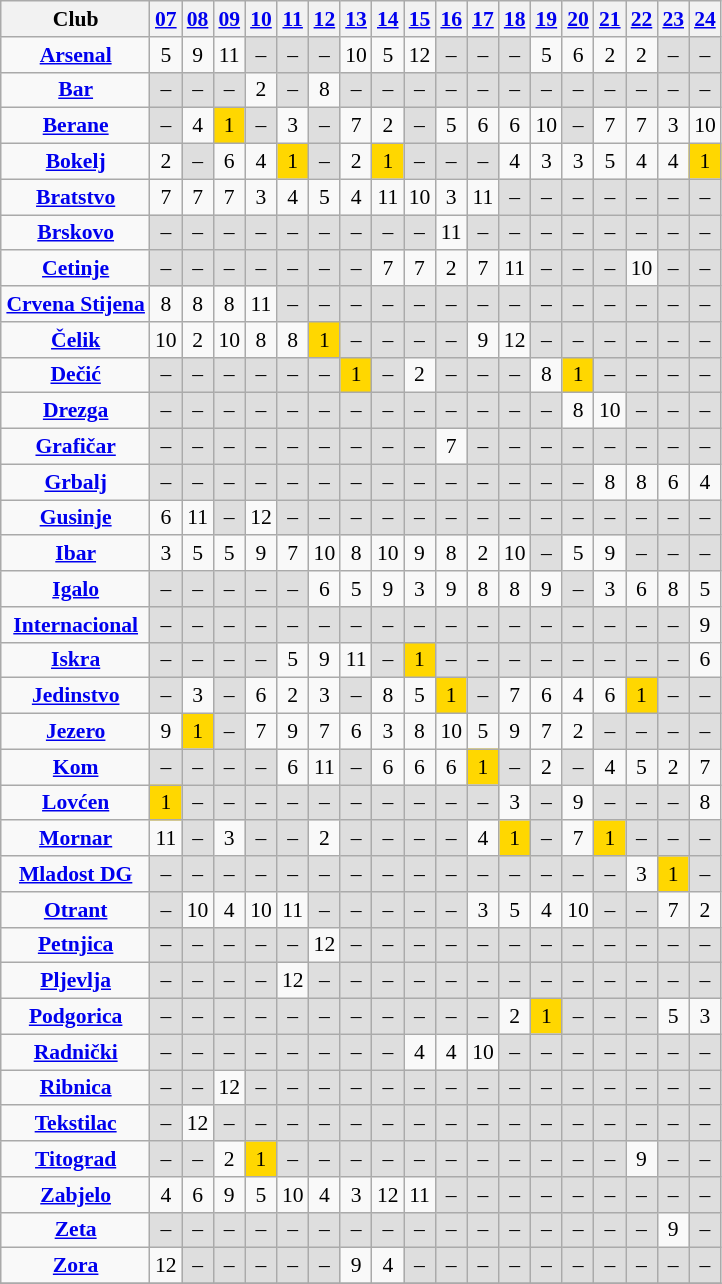<table class="wikitable sortable" style="text-align:center; font-size:90%; margin-left:1em">
<tr>
<th>Club</th>
<th><a href='#'>07</a></th>
<th><a href='#'>08</a></th>
<th><a href='#'>09</a></th>
<th><a href='#'>10</a></th>
<th><a href='#'>11</a></th>
<th><a href='#'>12</a></th>
<th><a href='#'>13</a></th>
<th><a href='#'>14</a></th>
<th><a href='#'>15</a></th>
<th><a href='#'>16</a></th>
<th><a href='#'>17</a></th>
<th><a href='#'>18</a></th>
<th><a href='#'>19</a></th>
<th><a href='#'>20</a></th>
<th><a href='#'>21</a></th>
<th><a href='#'>22</a></th>
<th><a href='#'>23</a></th>
<th><a href='#'>24</a></th>
</tr>
<tr>
<td><strong> <a href='#'>Arsenal</a> </strong></td>
<td>5</td>
<td>9</td>
<td>11</td>
<td style="background:#dedede;">–</td>
<td style="background:#dedede;">–</td>
<td style="background:#dedede;">–</td>
<td>10</td>
<td>5</td>
<td>12</td>
<td style="background:#dedede;">–</td>
<td style="background:#dedede;">–</td>
<td style="background:#dedede;">–</td>
<td>5</td>
<td>6</td>
<td>2</td>
<td>2</td>
<td style="background:#dedede;">–</td>
<td style="background:#dedede;">–</td>
</tr>
<tr>
<td><strong> <a href='#'>Bar</a> </strong></td>
<td style="background:#dedede;">–</td>
<td style="background:#dedede;">–</td>
<td style="background:#dedede;">–</td>
<td>2</td>
<td style="background:#dedede;">–</td>
<td>8</td>
<td style="background:#dedede;">–</td>
<td style="background:#dedede;">–</td>
<td style="background:#dedede;">–</td>
<td style="background:#dedede;">–</td>
<td style="background:#dedede;">–</td>
<td style="background:#dedede;">–</td>
<td style="background:#dedede;">–</td>
<td style="background:#dedede;">–</td>
<td style="background:#dedede;">–</td>
<td style="background:#dedede;">–</td>
<td style="background:#dedede;">–</td>
<td style="background:#dedede;">–</td>
</tr>
<tr>
<td><strong> <a href='#'>Berane</a> </strong></td>
<td style="background:#dedede;">–</td>
<td>4</td>
<td style="background:gold">1</td>
<td style="background:#dedede;">–</td>
<td>3</td>
<td style="background:#dedede;">–</td>
<td>7</td>
<td>2</td>
<td style="background:#dedede;">–</td>
<td>5</td>
<td>6</td>
<td>6</td>
<td>10</td>
<td style="background:#dedede;">–</td>
<td>7</td>
<td>7</td>
<td>3</td>
<td>10</td>
</tr>
<tr>
<td><strong> <a href='#'>Bokelj</a> </strong></td>
<td>2</td>
<td style="background:#dedede;">–</td>
<td>6</td>
<td>4</td>
<td style="background:gold">1</td>
<td style="background:#dedede;">–</td>
<td>2</td>
<td style="background:gold">1</td>
<td style="background:#dedede;">–</td>
<td style="background:#dedede;">–</td>
<td style="background:#dedede;">–</td>
<td>4</td>
<td>3</td>
<td>3</td>
<td>5</td>
<td>4</td>
<td>4</td>
<td style="background:gold">1</td>
</tr>
<tr>
<td><strong> <a href='#'>Bratstvo</a> </strong></td>
<td>7</td>
<td>7</td>
<td>7</td>
<td>3</td>
<td>4</td>
<td>5</td>
<td>4</td>
<td>11</td>
<td>10</td>
<td>3</td>
<td>11</td>
<td style="background:#dedede;">–</td>
<td style="background:#dedede;">–</td>
<td style="background:#dedede;">–</td>
<td style="background:#dedede;">–</td>
<td style="background:#dedede;">–</td>
<td style="background:#dedede;">–</td>
<td style="background:#dedede;">–</td>
</tr>
<tr>
<td><strong> <a href='#'>Brskovo</a> </strong></td>
<td style="background:#dedede;">–</td>
<td style="background:#dedede;">–</td>
<td style="background:#dedede;">–</td>
<td style="background:#dedede;">–</td>
<td style="background:#dedede;">–</td>
<td style="background:#dedede;">–</td>
<td style="background:#dedede;">–</td>
<td style="background:#dedede;">–</td>
<td style="background:#dedede;">–</td>
<td>11</td>
<td style="background:#dedede;">–</td>
<td style="background:#dedede;">–</td>
<td style="background:#dedede;">–</td>
<td style="background:#dedede;">–</td>
<td style="background:#dedede;">–</td>
<td style="background:#dedede;">–</td>
<td style="background:#dedede;">–</td>
<td style="background:#dedede;">–</td>
</tr>
<tr>
<td><strong> <a href='#'>Cetinje</a> </strong></td>
<td style="background:#dedede;">–</td>
<td style="background:#dedede;">–</td>
<td style="background:#dedede;">–</td>
<td style="background:#dedede;">–</td>
<td style="background:#dedede;">–</td>
<td style="background:#dedede;">–</td>
<td style="background:#dedede;">–</td>
<td>7</td>
<td>7</td>
<td>2</td>
<td>7</td>
<td>11</td>
<td style="background:#dedede;">–</td>
<td style="background:#dedede;">–</td>
<td style="background:#dedede;">–</td>
<td>10</td>
<td style="background:#dedede;">–</td>
<td style="background:#dedede;">–</td>
</tr>
<tr>
<td><strong> <a href='#'>Crvena Stijena</a> </strong></td>
<td>8</td>
<td>8</td>
<td>8</td>
<td>11</td>
<td style="background:#dedede;">–</td>
<td style="background:#dedede;">–</td>
<td style="background:#dedede;">–</td>
<td style="background:#dedede;">–</td>
<td style="background:#dedede;">–</td>
<td style="background:#dedede;">–</td>
<td style="background:#dedede;">–</td>
<td style="background:#dedede;">–</td>
<td style="background:#dedede;">–</td>
<td style="background:#dedede;">–</td>
<td style="background:#dedede;">–</td>
<td style="background:#dedede;">–</td>
<td style="background:#dedede;">–</td>
<td style="background:#dedede;">–</td>
</tr>
<tr>
<td><strong> <a href='#'>Čelik</a> </strong></td>
<td>10</td>
<td>2</td>
<td>10</td>
<td>8</td>
<td>8</td>
<td style="background:gold">1</td>
<td style="background:#dedede;">–</td>
<td style="background:#dedede;">–</td>
<td style="background:#dedede;">–</td>
<td style="background:#dedede;">–</td>
<td>9</td>
<td>12</td>
<td style="background:#dedede;">–</td>
<td style="background:#dedede;">–</td>
<td style="background:#dedede;">–</td>
<td style="background:#dedede;">–</td>
<td style="background:#dedede;">–</td>
<td style="background:#dedede;">–</td>
</tr>
<tr>
<td><strong> <a href='#'>Dečić</a> </strong></td>
<td style="background:#dedede;">–</td>
<td style="background:#dedede;">–</td>
<td style="background:#dedede;">–</td>
<td style="background:#dedede;">–</td>
<td style="background:#dedede;">–</td>
<td style="background:#dedede;">–</td>
<td style="background:gold">1</td>
<td style="background:#dedede;">–</td>
<td>2</td>
<td style="background:#dedede;">–</td>
<td style="background:#dedede;">–</td>
<td style="background:#dedede;">–</td>
<td>8</td>
<td style="background:gold">1</td>
<td style="background:#dedede;">–</td>
<td style="background:#dedede;">–</td>
<td style="background:#dedede;">–</td>
<td style="background:#dedede;">–</td>
</tr>
<tr>
<td><strong> <a href='#'>Drezga</a> </strong></td>
<td style="background:#dedede;">–</td>
<td style="background:#dedede;">–</td>
<td style="background:#dedede;">–</td>
<td style="background:#dedede;">–</td>
<td style="background:#dedede;">–</td>
<td style="background:#dedede;">–</td>
<td style="background:#dedede;">–</td>
<td style="background:#dedede;">–</td>
<td style="background:#dedede;">–</td>
<td style="background:#dedede;">–</td>
<td style="background:#dedede;">–</td>
<td style="background:#dedede;">–</td>
<td style="background:#dedede;">–</td>
<td>8</td>
<td>10</td>
<td style="background:#dedede;">–</td>
<td style="background:#dedede;">–</td>
<td style="background:#dedede;">–</td>
</tr>
<tr>
<td><strong> <a href='#'>Grafičar</a> </strong></td>
<td style="background:#dedede;">–</td>
<td style="background:#dedede;">–</td>
<td style="background:#dedede;">–</td>
<td style="background:#dedede;">–</td>
<td style="background:#dedede;">–</td>
<td style="background:#dedede;">–</td>
<td style="background:#dedede;">–</td>
<td style="background:#dedede;">–</td>
<td style="background:#dedede;">–</td>
<td>7</td>
<td style="background:#dedede;">–</td>
<td style="background:#dedede;">–</td>
<td style="background:#dedede;">–</td>
<td style="background:#dedede;">–</td>
<td style="background:#dedede;">–</td>
<td style="background:#dedede;">–</td>
<td style="background:#dedede;">–</td>
<td style="background:#dedede;">–</td>
</tr>
<tr>
<td><strong> <a href='#'>Grbalj</a> </strong></td>
<td style="background:#dedede;">–</td>
<td style="background:#dedede;">–</td>
<td style="background:#dedede;">–</td>
<td style="background:#dedede;">–</td>
<td style="background:#dedede;">–</td>
<td style="background:#dedede;">–</td>
<td style="background:#dedede;">–</td>
<td style="background:#dedede;">–</td>
<td style="background:#dedede;">–</td>
<td style="background:#dedede;">–</td>
<td style="background:#dedede;">–</td>
<td style="background:#dedede;">–</td>
<td style="background:#dedede;">–</td>
<td style="background:#dedede;">–</td>
<td>8</td>
<td>8</td>
<td>6</td>
<td>4</td>
</tr>
<tr>
<td><strong> <a href='#'>Gusinje</a> </strong></td>
<td>6</td>
<td>11</td>
<td style="background:#dedede;">–</td>
<td>12</td>
<td style="background:#dedede;">–</td>
<td style="background:#dedede;">–</td>
<td style="background:#dedede;">–</td>
<td style="background:#dedede;">–</td>
<td style="background:#dedede;">–</td>
<td style="background:#dedede;">–</td>
<td style="background:#dedede;">–</td>
<td style="background:#dedede;">–</td>
<td style="background:#dedede;">–</td>
<td style="background:#dedede;">–</td>
<td style="background:#dedede;">–</td>
<td style="background:#dedede;">–</td>
<td style="background:#dedede;">–</td>
<td style="background:#dedede;">–</td>
</tr>
<tr>
<td><strong> <a href='#'>Ibar</a> </strong></td>
<td>3</td>
<td>5</td>
<td>5</td>
<td>9</td>
<td>7</td>
<td>10</td>
<td>8</td>
<td>10</td>
<td>9</td>
<td>8</td>
<td>2</td>
<td>10</td>
<td style="background:#dedede;">–</td>
<td>5</td>
<td>9</td>
<td style="background:#dedede;">–</td>
<td style="background:#dedede;">–</td>
<td style="background:#dedede;">–</td>
</tr>
<tr>
<td><strong> <a href='#'>Igalo</a> </strong></td>
<td style="background:#dedede;">–</td>
<td style="background:#dedede;">–</td>
<td style="background:#dedede;">–</td>
<td style="background:#dedede;">–</td>
<td style="background:#dedede;">–</td>
<td>6</td>
<td>5</td>
<td>9</td>
<td>3</td>
<td>9</td>
<td>8</td>
<td>8</td>
<td>9</td>
<td style="background:#dedede;">–</td>
<td>3</td>
<td>6</td>
<td>8</td>
<td>5</td>
</tr>
<tr>
<td><strong> <a href='#'>Internacional</a> </strong></td>
<td style="background:#dedede;">–</td>
<td style="background:#dedede;">–</td>
<td style="background:#dedede;">–</td>
<td style="background:#dedede;">–</td>
<td style="background:#dedede;">–</td>
<td style="background:#dedede;">–</td>
<td style="background:#dedede;">–</td>
<td style="background:#dedede;">–</td>
<td style="background:#dedede;">–</td>
<td style="background:#dedede;">–</td>
<td style="background:#dedede;">–</td>
<td style="background:#dedede;">–</td>
<td style="background:#dedede;">–</td>
<td style="background:#dedede;">–</td>
<td style="background:#dedede;">–</td>
<td style="background:#dedede;">–</td>
<td style="background:#dedede;">–</td>
<td>9</td>
</tr>
<tr>
<td><strong> <a href='#'>Iskra</a> </strong></td>
<td style="background:#dedede;">–</td>
<td style="background:#dedede;">–</td>
<td style="background:#dedede;">–</td>
<td style="background:#dedede;">–</td>
<td>5</td>
<td>9</td>
<td>11</td>
<td style="background:#dedede;">–</td>
<td style="background:gold">1</td>
<td style="background:#dedede;">–</td>
<td style="background:#dedede;">–</td>
<td style="background:#dedede;">–</td>
<td style="background:#dedede;">–</td>
<td style="background:#dedede;">–</td>
<td style="background:#dedede;">–</td>
<td style="background:#dedede;">–</td>
<td style="background:#dedede;">–</td>
<td>6</td>
</tr>
<tr>
<td><strong> <a href='#'>Jedinstvo</a> </strong></td>
<td style="background:#dedede;">–</td>
<td>3</td>
<td style="background:#dedede;">–</td>
<td>6</td>
<td>2</td>
<td>3</td>
<td style="background:#dedede;">–</td>
<td>8</td>
<td>5</td>
<td style="background:gold">1</td>
<td style="background:#dedede;">–</td>
<td>7</td>
<td>6</td>
<td>4</td>
<td>6</td>
<td style="background:gold">1</td>
<td style="background:#dedede;">–</td>
<td style="background:#dedede;">–</td>
</tr>
<tr>
<td><strong> <a href='#'>Jezero</a> </strong></td>
<td>9</td>
<td style="background:gold">1</td>
<td style="background:#dedede;">–</td>
<td>7</td>
<td>9</td>
<td>7</td>
<td>6</td>
<td>3</td>
<td>8</td>
<td>10</td>
<td>5</td>
<td>9</td>
<td>7</td>
<td>2</td>
<td style="background:#dedede;">–</td>
<td style="background:#dedede;">–</td>
<td style="background:#dedede;">–</td>
<td style="background:#dedede;">–</td>
</tr>
<tr>
<td><strong> <a href='#'>Kom</a> </strong></td>
<td style="background:#dedede;">–</td>
<td style="background:#dedede;">–</td>
<td style="background:#dedede;">–</td>
<td style="background:#dedede;">–</td>
<td>6</td>
<td>11</td>
<td style="background:#dedede;">–</td>
<td>6</td>
<td>6</td>
<td>6</td>
<td style="background:gold">1</td>
<td style="background:#dedede;">–</td>
<td>2</td>
<td style="background:#dedede;">–</td>
<td>4</td>
<td>5</td>
<td>2</td>
<td>7</td>
</tr>
<tr>
<td><strong> <a href='#'>Lovćen</a> </strong></td>
<td style="background:gold">1</td>
<td style="background:#dedede;">–</td>
<td style="background:#dedede;">–</td>
<td style="background:#dedede;">–</td>
<td style="background:#dedede;">–</td>
<td style="background:#dedede;">–</td>
<td style="background:#dedede;">–</td>
<td style="background:#dedede;">–</td>
<td style="background:#dedede;">–</td>
<td style="background:#dedede;">–</td>
<td style="background:#dedede;">–</td>
<td>3</td>
<td style="background:#dedede;">–</td>
<td>9</td>
<td style="background:#dedede;">–</td>
<td style="background:#dedede;">–</td>
<td style="background:#dedede;">–</td>
<td>8</td>
</tr>
<tr>
<td><strong> <a href='#'>Mornar</a> </strong></td>
<td>11</td>
<td style="background:#dedede;">–</td>
<td>3</td>
<td style="background:#dedede;">–</td>
<td style="background:#dedede;">–</td>
<td>2</td>
<td style="background:#dedede;">–</td>
<td style="background:#dedede;">–</td>
<td style="background:#dedede;">–</td>
<td style="background:#dedede;">–</td>
<td>4</td>
<td style="background:gold">1</td>
<td style="background:#dedede;">–</td>
<td>7</td>
<td style="background:gold">1</td>
<td style="background:#dedede;">–</td>
<td style="background:#dedede;">–</td>
<td style="background:#dedede;">–</td>
</tr>
<tr>
<td><strong> <a href='#'>Mladost DG</a> </strong></td>
<td style="background:#dedede;">–</td>
<td style="background:#dedede;">–</td>
<td style="background:#dedede;">–</td>
<td style="background:#dedede;">–</td>
<td style="background:#dedede;">–</td>
<td style="background:#dedede;">–</td>
<td style="background:#dedede;">–</td>
<td style="background:#dedede;">–</td>
<td style="background:#dedede;">–</td>
<td style="background:#dedede;">–</td>
<td style="background:#dedede;">–</td>
<td style="background:#dedede;">–</td>
<td style="background:#dedede;">–</td>
<td style="background:#dedede;">–</td>
<td style="background:#dedede;">–</td>
<td>3</td>
<td style="background:gold">1</td>
<td style="background:#dedede;">–</td>
</tr>
<tr>
<td><strong> <a href='#'>Otrant</a> </strong></td>
<td style="background:#dedede;">–</td>
<td>10</td>
<td>4</td>
<td>10</td>
<td>11</td>
<td style="background:#dedede;">–</td>
<td style="background:#dedede;">–</td>
<td style="background:#dedede;">–</td>
<td style="background:#dedede;">–</td>
<td style="background:#dedede;">–</td>
<td>3</td>
<td>5</td>
<td>4</td>
<td>10</td>
<td style="background:#dedede;">–</td>
<td style="background:#dedede;">–</td>
<td>7</td>
<td>2</td>
</tr>
<tr>
<td><strong> <a href='#'>Petnjica</a> </strong></td>
<td style="background:#dedede;">–</td>
<td style="background:#dedede;">–</td>
<td style="background:#dedede;">–</td>
<td style="background:#dedede;">–</td>
<td style="background:#dedede;">–</td>
<td>12</td>
<td style="background:#dedede;">–</td>
<td style="background:#dedede;">–</td>
<td style="background:#dedede;">–</td>
<td style="background:#dedede;">–</td>
<td style="background:#dedede;">–</td>
<td style="background:#dedede;">–</td>
<td style="background:#dedede;">–</td>
<td style="background:#dedede;">–</td>
<td style="background:#dedede;">–</td>
<td style="background:#dedede;">–</td>
<td style="background:#dedede;">–</td>
<td style="background:#dedede;">–</td>
</tr>
<tr>
<td><strong> <a href='#'>Pljevlja</a> </strong></td>
<td style="background:#dedede;">–</td>
<td style="background:#dedede;">–</td>
<td style="background:#dedede;">–</td>
<td style="background:#dedede;">–</td>
<td>12</td>
<td style="background:#dedede;">–</td>
<td style="background:#dedede;">–</td>
<td style="background:#dedede;">–</td>
<td style="background:#dedede;">–</td>
<td style="background:#dedede;">–</td>
<td style="background:#dedede;">–</td>
<td style="background:#dedede;">–</td>
<td style="background:#dedede;">–</td>
<td style="background:#dedede;">–</td>
<td style="background:#dedede;">–</td>
<td style="background:#dedede;">–</td>
<td style="background:#dedede;">–</td>
<td style="background:#dedede;">–</td>
</tr>
<tr>
<td><strong> <a href='#'>Podgorica</a> </strong></td>
<td style="background:#dedede;">–</td>
<td style="background:#dedede;">–</td>
<td style="background:#dedede;">–</td>
<td style="background:#dedede;">–</td>
<td style="background:#dedede;">–</td>
<td style="background:#dedede;">–</td>
<td style="background:#dedede;">–</td>
<td style="background:#dedede;">–</td>
<td style="background:#dedede;">–</td>
<td style="background:#dedede;">–</td>
<td style="background:#dedede;">–</td>
<td>2</td>
<td style="background:gold">1</td>
<td style="background:#dedede;">–</td>
<td style="background:#dedede;">–</td>
<td style="background:#dedede;">–</td>
<td>5</td>
<td>3</td>
</tr>
<tr>
<td><strong> <a href='#'>Radnički</a> </strong></td>
<td style="background:#dedede;">–</td>
<td style="background:#dedede;">–</td>
<td style="background:#dedede;">–</td>
<td style="background:#dedede;">–</td>
<td style="background:#dedede;">–</td>
<td style="background:#dedede;">–</td>
<td style="background:#dedede;">–</td>
<td style="background:#dedede;">–</td>
<td>4</td>
<td>4</td>
<td>10</td>
<td style="background:#dedede;">–</td>
<td style="background:#dedede;">–</td>
<td style="background:#dedede;">–</td>
<td style="background:#dedede;">–</td>
<td style="background:#dedede;">–</td>
<td style="background:#dedede;">–</td>
<td style="background:#dedede;">–</td>
</tr>
<tr>
<td><strong> <a href='#'>Ribnica</a> </strong></td>
<td style="background:#dedede;">–</td>
<td style="background:#dedede;">–</td>
<td>12</td>
<td style="background:#dedede;">–</td>
<td style="background:#dedede;">–</td>
<td style="background:#dedede;">–</td>
<td style="background:#dedede;">–</td>
<td style="background:#dedede;">–</td>
<td style="background:#dedede;">–</td>
<td style="background:#dedede;">–</td>
<td style="background:#dedede;">–</td>
<td style="background:#dedede;">–</td>
<td style="background:#dedede;">–</td>
<td style="background:#dedede;">–</td>
<td style="background:#dedede;">–</td>
<td style="background:#dedede;">–</td>
<td style="background:#dedede;">–</td>
<td style="background:#dedede;">–</td>
</tr>
<tr>
<td><strong> <a href='#'>Tekstilac</a> </strong></td>
<td style="background:#dedede;">–</td>
<td>12</td>
<td style="background:#dedede;">–</td>
<td style="background:#dedede;">–</td>
<td style="background:#dedede;">–</td>
<td style="background:#dedede;">–</td>
<td style="background:#dedede;">–</td>
<td style="background:#dedede;">–</td>
<td style="background:#dedede;">–</td>
<td style="background:#dedede;">–</td>
<td style="background:#dedede;">–</td>
<td style="background:#dedede;">–</td>
<td style="background:#dedede;">–</td>
<td style="background:#dedede;">–</td>
<td style="background:#dedede;">–</td>
<td style="background:#dedede;">–</td>
<td style="background:#dedede;">–</td>
<td style="background:#dedede;">–</td>
</tr>
<tr>
<td><strong> <a href='#'>Titograd</a> </strong></td>
<td style="background:#dedede;">–</td>
<td style="background:#dedede;">–</td>
<td>2</td>
<td style="background:gold">1</td>
<td style="background:#dedede;">–</td>
<td style="background:#dedede;">–</td>
<td style="background:#dedede;">–</td>
<td style="background:#dedede;">–</td>
<td style="background:#dedede;">–</td>
<td style="background:#dedede;">–</td>
<td style="background:#dedede;">–</td>
<td style="background:#dedede;">–</td>
<td style="background:#dedede;">–</td>
<td style="background:#dedede;">–</td>
<td style="background:#dedede;">–</td>
<td>9</td>
<td style="background:#dedede;">–</td>
<td style="background:#dedede;">–</td>
</tr>
<tr>
<td><strong> <a href='#'>Zabjelo</a> </strong></td>
<td>4</td>
<td>6</td>
<td>9</td>
<td>5</td>
<td>10</td>
<td>4</td>
<td>3</td>
<td>12</td>
<td>11</td>
<td style="background:#dedede;">–</td>
<td style="background:#dedede;">–</td>
<td style="background:#dedede;">–</td>
<td style="background:#dedede;">–</td>
<td style="background:#dedede;">–</td>
<td style="background:#dedede;">–</td>
<td style="background:#dedede;">–</td>
<td style="background:#dedede;">–</td>
<td style="background:#dedede;">–</td>
</tr>
<tr>
<td><strong> <a href='#'>Zeta</a> </strong></td>
<td style="background:#dedede;">–</td>
<td style="background:#dedede;">–</td>
<td style="background:#dedede;">–</td>
<td style="background:#dedede;">–</td>
<td style="background:#dedede;">–</td>
<td style="background:#dedede;">–</td>
<td style="background:#dedede;">–</td>
<td style="background:#dedede;">–</td>
<td style="background:#dedede;">–</td>
<td style="background:#dedede;">–</td>
<td style="background:#dedede;">–</td>
<td style="background:#dedede;">–</td>
<td style="background:#dedede;">–</td>
<td style="background:#dedede;">–</td>
<td style="background:#dedede;">–</td>
<td style="background:#dedede;">–</td>
<td>9</td>
<td style="background:#dedede;">–</td>
</tr>
<tr>
<td><strong> <a href='#'>Zora</a> </strong></td>
<td>12</td>
<td style="background:#dedede;">–</td>
<td style="background:#dedede;">–</td>
<td style="background:#dedede;">–</td>
<td style="background:#dedede;">–</td>
<td style="background:#dedede;">–</td>
<td>9</td>
<td>4</td>
<td style="background:#dedede;">–</td>
<td style="background:#dedede;">–</td>
<td style="background:#dedede;">–</td>
<td style="background:#dedede;">–</td>
<td style="background:#dedede;">–</td>
<td style="background:#dedede;">–</td>
<td style="background:#dedede;">–</td>
<td style="background:#dedede;">–</td>
<td style="background:#dedede;">–</td>
<td style="background:#dedede;">–</td>
</tr>
<tr>
</tr>
<tr class="sortbottom">
</tr>
</table>
